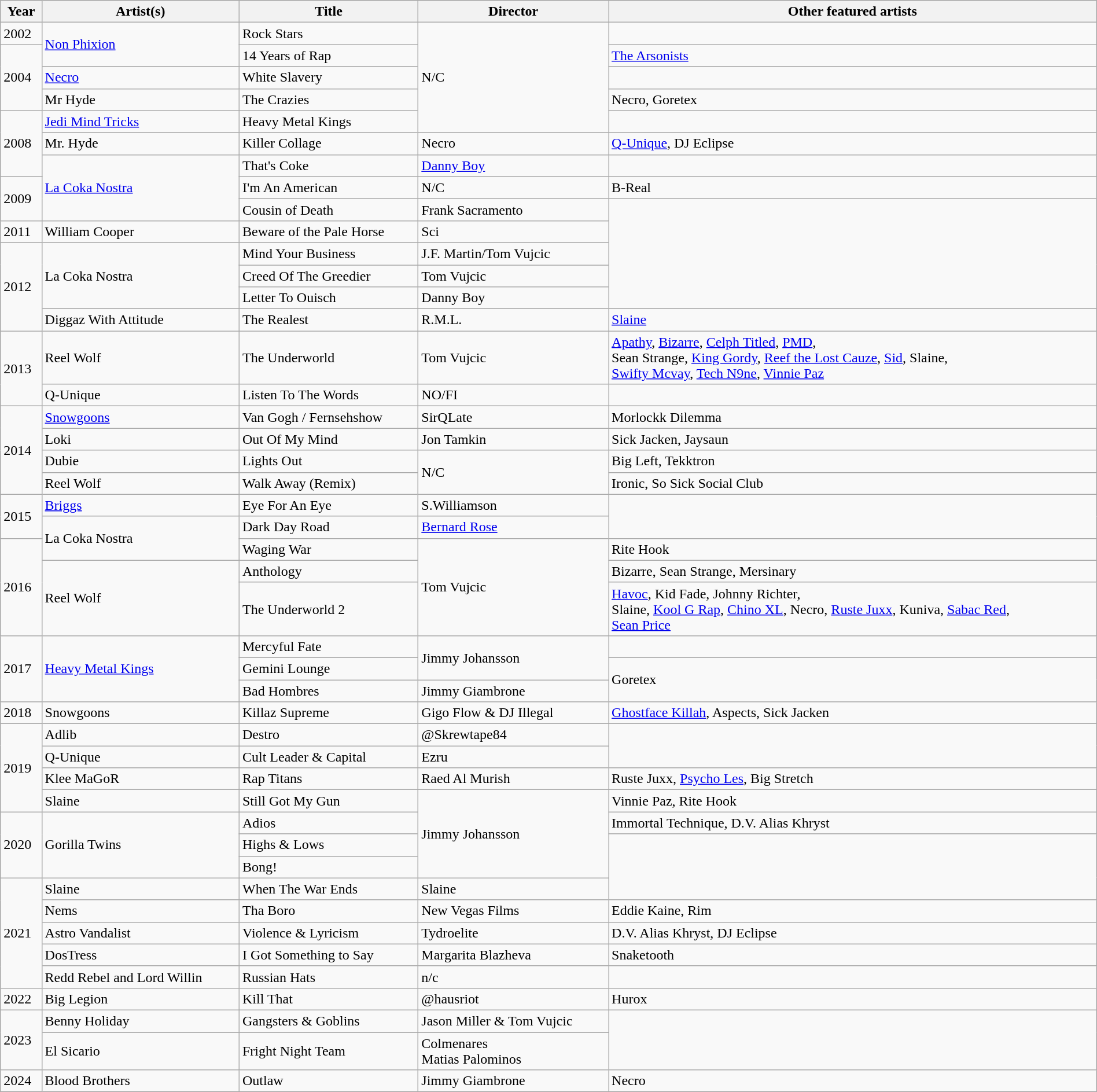<table class="wikitable sortable" style="width:100%">
<tr>
<th>Year</th>
<th>Artist(s)</th>
<th>Title</th>
<th>Director</th>
<th>Other featured artists</th>
</tr>
<tr>
<td>2002</td>
<td rowspan="2"><a href='#'>Non Phixion</a></td>
<td>Rock Stars</td>
<td rowspan="5">N/C</td>
<td></td>
</tr>
<tr>
<td rowspan="3">2004</td>
<td>14 Years of Rap</td>
<td><a href='#'>The Arsonists</a></td>
</tr>
<tr>
<td><a href='#'>Necro</a></td>
<td>White Slavery</td>
<td></td>
</tr>
<tr>
<td>Mr Hyde</td>
<td>The Crazies</td>
<td>Necro, Goretex</td>
</tr>
<tr>
<td rowspan="3">2008</td>
<td><a href='#'>Jedi Mind Tricks</a></td>
<td>Heavy Metal Kings</td>
<td></td>
</tr>
<tr>
<td>Mr. Hyde</td>
<td>Killer Collage</td>
<td>Necro</td>
<td><a href='#'>Q-Unique</a>, DJ Eclipse</td>
</tr>
<tr>
<td rowspan="3"><a href='#'>La Coka Nostra</a></td>
<td>That's Coke</td>
<td><a href='#'>Danny Boy</a></td>
<td></td>
</tr>
<tr>
<td rowspan="2">2009</td>
<td>I'm An American</td>
<td>N/C</td>
<td>B-Real</td>
</tr>
<tr>
<td>Cousin of Death</td>
<td>Frank Sacramento</td>
<td rowspan="5"></td>
</tr>
<tr>
<td>2011</td>
<td>William Cooper</td>
<td>Beware of the Pale Horse</td>
<td>Sci</td>
</tr>
<tr>
<td rowspan="4">2012</td>
<td rowspan="3">La Coka Nostra</td>
<td>Mind Your Business</td>
<td>J.F. Martin/Tom Vujcic</td>
</tr>
<tr>
<td>Creed Of The Greedier</td>
<td>Tom Vujcic</td>
</tr>
<tr>
<td>Letter To Ouisch</td>
<td>Danny Boy</td>
</tr>
<tr>
<td>Diggaz With Attitude</td>
<td>The Realest</td>
<td>R.M.L.</td>
<td><a href='#'>Slaine</a></td>
</tr>
<tr>
<td rowspan="2">2013</td>
<td>Reel Wolf</td>
<td>The Underworld</td>
<td>Tom Vujcic</td>
<td><a href='#'>Apathy</a>, <a href='#'>Bizarre</a>, <a href='#'>Celph Titled</a>, <a href='#'>PMD</a>,<br>Sean Strange, <a href='#'>King Gordy</a>,
<a href='#'>Reef the Lost Cauze</a>, <a href='#'>Sid</a>, Slaine,<br><a href='#'>Swifty Mcvay</a>, <a href='#'>Tech N9ne</a>, <a href='#'>Vinnie Paz</a></td>
</tr>
<tr>
<td>Q-Unique</td>
<td>Listen To The Words</td>
<td>NO/FI</td>
<td></td>
</tr>
<tr>
<td rowspan="4">2014</td>
<td><a href='#'>Snowgoons</a></td>
<td>Van Gogh / Fernsehshow</td>
<td>SirQLate</td>
<td>Morlockk Dilemma</td>
</tr>
<tr>
<td>Loki</td>
<td>Out Of My Mind</td>
<td>Jon Tamkin</td>
<td>Sick Jacken, Jaysaun</td>
</tr>
<tr>
<td>Dubie</td>
<td>Lights Out</td>
<td rowspan="2">N/C</td>
<td>Big Left, Tekktron</td>
</tr>
<tr>
<td>Reel Wolf</td>
<td>Walk Away (Remix)</td>
<td>Ironic, So Sick Social Club</td>
</tr>
<tr>
<td rowspan="2">2015</td>
<td><a href='#'>Briggs</a></td>
<td>Eye For An Eye</td>
<td>S.Williamson</td>
<td rowspan="2"></td>
</tr>
<tr>
<td rowspan="2">La Coka Nostra</td>
<td>Dark Day Road</td>
<td><a href='#'>Bernard Rose</a></td>
</tr>
<tr>
<td rowspan="3">2016</td>
<td>Waging War</td>
<td rowspan="3">Tom Vujcic</td>
<td>Rite Hook</td>
</tr>
<tr>
<td rowspan="2">Reel Wolf</td>
<td>Anthology</td>
<td>Bizarre, Sean Strange, Mersinary</td>
</tr>
<tr>
<td>The Underworld 2</td>
<td><a href='#'>Havoc</a>, Kid Fade, Johnny Richter,<br>Slaine, <a href='#'>Kool G Rap</a>, <a href='#'>Chino XL</a>, Necro, <a href='#'>Ruste Juxx</a>, Kuniva, <a href='#'>Sabac Red</a>,<br><a href='#'>Sean Price</a></td>
</tr>
<tr>
<td rowspan="3">2017</td>
<td rowspan="3"><a href='#'>Heavy Metal Kings</a></td>
<td>Mercyful Fate</td>
<td rowspan="2">Jimmy Johansson</td>
<td></td>
</tr>
<tr>
<td>Gemini Lounge</td>
<td rowspan="2">Goretex</td>
</tr>
<tr>
<td>Bad Hombres</td>
<td>Jimmy Giambrone</td>
</tr>
<tr>
<td>2018</td>
<td>Snowgoons</td>
<td>Killaz Supreme</td>
<td>Gigo Flow & DJ Illegal</td>
<td><a href='#'>Ghostface Killah</a>, Aspects, Sick Jacken</td>
</tr>
<tr>
<td rowspan="4">2019</td>
<td>Adlib</td>
<td>Destro</td>
<td>@Skrewtape84</td>
<td rowspan="2"></td>
</tr>
<tr>
<td>Q-Unique</td>
<td>Cult Leader & Capital</td>
<td>Ezru</td>
</tr>
<tr>
<td>Klee MaGoR</td>
<td>Rap Titans</td>
<td>Raed Al Murish</td>
<td>Ruste Juxx, <a href='#'>Psycho Les</a>, Big Stretch</td>
</tr>
<tr>
<td>Slaine</td>
<td>Still Got My Gun</td>
<td rowspan="4">Jimmy Johansson</td>
<td>Vinnie Paz, Rite Hook</td>
</tr>
<tr>
<td rowspan="3">2020</td>
<td rowspan="3">Gorilla Twins</td>
<td>Adios</td>
<td>Immortal Technique, D.V. Alias Khryst</td>
</tr>
<tr>
<td>Highs & Lows</td>
<td rowspan="3"></td>
</tr>
<tr>
<td>Bong!</td>
</tr>
<tr>
<td rowspan="5">2021</td>
<td>Slaine</td>
<td>When The War Ends</td>
<td>Slaine</td>
</tr>
<tr>
<td>Nems</td>
<td>Tha Boro</td>
<td>New Vegas Films</td>
<td>Eddie Kaine, Rim</td>
</tr>
<tr>
<td>Astro Vandalist</td>
<td>Violence & Lyricism</td>
<td>Tydroelite</td>
<td>D.V. Alias Khryst, DJ Eclipse</td>
</tr>
<tr>
<td>DosTress</td>
<td>I Got Something to Say</td>
<td>Margarita Blazheva</td>
<td>Snaketooth</td>
</tr>
<tr>
<td>Redd Rebel and Lord Willin</td>
<td>Russian Hats</td>
<td>n/c</td>
<td></td>
</tr>
<tr>
<td>2022</td>
<td>Big Legion</td>
<td>Kill That</td>
<td>@hausriot</td>
<td>Hurox</td>
</tr>
<tr>
<td rowspan="2">2023</td>
<td>Benny Holiday</td>
<td>Gangsters & Goblins</td>
<td>Jason Miller & Tom Vujcic</td>
<td rowspan="2"></td>
</tr>
<tr>
<td>El Sicario</td>
<td>Fright Night Team</td>
<td>Colmenares<br>Matias Palominos</td>
</tr>
<tr>
<td>2024</td>
<td>Blood Brothers</td>
<td>Outlaw</td>
<td>Jimmy Giambrone</td>
<td>Necro</td>
</tr>
</table>
